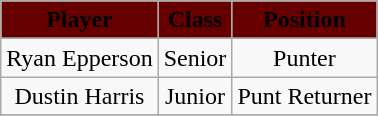<table class="wikitable" style="text-align:center">
<tr>
<td bgcolor="#660000"><strong><span>Player</span></strong></td>
<td bgcolor="#660000"><strong><span>Class</span></strong></td>
<td bgcolor="#660000"><strong><span>Position</span></strong></td>
</tr>
<tr align="center">
</tr>
<tr>
<td>Ryan Epperson</td>
<td align=center>Senior</td>
<td>Punter</td>
</tr>
<tr>
<td>Dustin Harris</td>
<td align=center>Junior</td>
<td>Punt Returner</td>
</tr>
<tr>
</tr>
</table>
